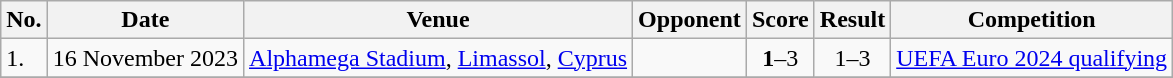<table class="wikitable">
<tr>
<th>No.</th>
<th>Date</th>
<th>Venue</th>
<th>Opponent</th>
<th>Score</th>
<th>Result</th>
<th>Competition</th>
</tr>
<tr>
<td>1.</td>
<td>16 November 2023</td>
<td><a href='#'>Alphamega Stadium</a>, <a href='#'>Limassol</a>, <a href='#'>Cyprus</a></td>
<td></td>
<td align=center><strong>1</strong>–3</td>
<td align=center>1–3</td>
<td><a href='#'>UEFA Euro 2024 qualifying</a></td>
</tr>
<tr>
</tr>
</table>
